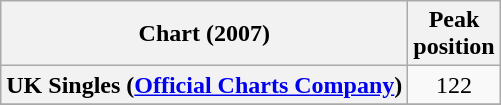<table class="wikitable sortable plainrowheaders" style="text-align: center;">
<tr>
<th scope="col">Chart (2007)</th>
<th scope="col">Peak<br>position</th>
</tr>
<tr>
<th scope="row">UK Singles (<a href='#'>Official Charts Company</a>)</th>
<td>122</td>
</tr>
<tr>
</tr>
</table>
